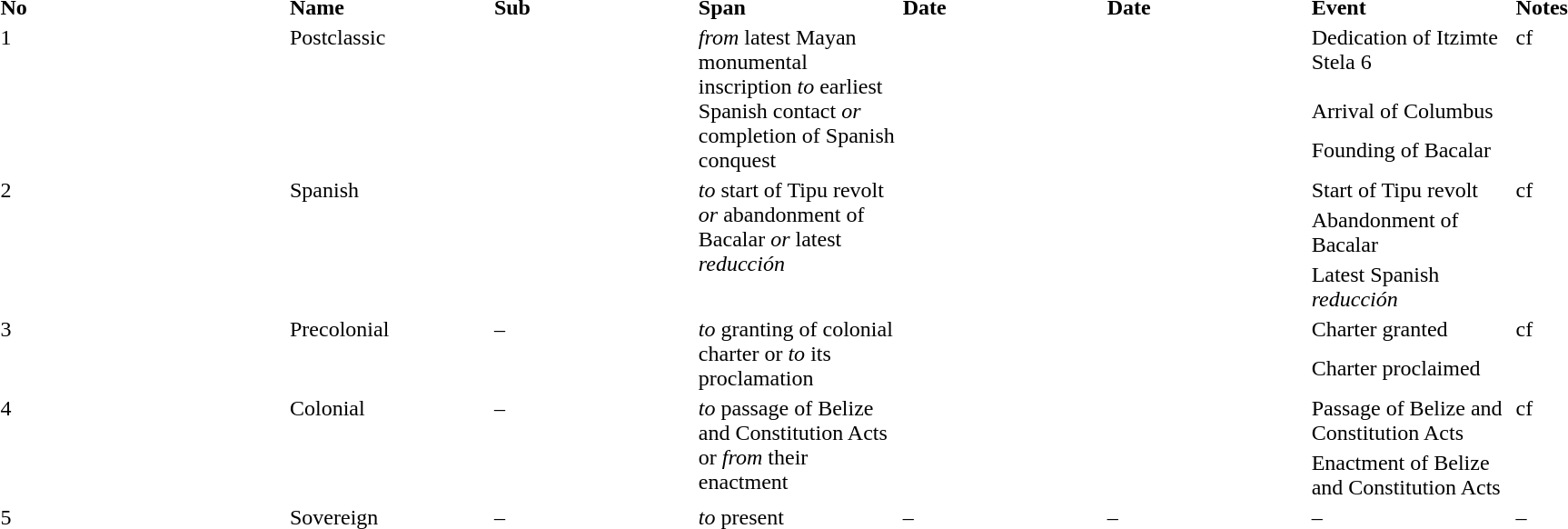<table class="sortable" style="text-align: left;">
<tr>
<th>No</th>
<th class=unsortable style="width:11.875%;">Name</th>
<th class=unsortable style="width:11.875%;">Sub</th>
<th class=unsortable style="width:11.875%;">Span</th>
<th style="width:11.875%;">Date</th>
<th style="width:11.875%;">Date</th>
<th class=unsortable style="width:11.875%;">Event</th>
<th class=unsortable style="width:11.875%;">Notes</th>
</tr>
<tr>
<td rowspan=3 style="vertical-align: top;">1</td>
<td rowspan=3 style="vertical-align: top;">Postclassic</td>
<td rowspan=3 style="vertical-align: top;"></td>
<td rowspan=3 style="vertical-align: top;"><em>from</em> latest Mayan monumental inscription <em>to</em> earliest Spanish contact <em>or</em> completion of Spanish conquest</td>
<td style="vertical-align: top;"></td>
<td style="vertical-align: top;"></td>
<td style="vertical-align: top;">Dedication of Itzimte Stela 6</td>
<td rowspan=3 style="vertical-align: top;">cf</td>
</tr>
<tr>
<td style="vertical-align: top;"></td>
<td style="vertical-align: top;"></td>
<td style="vertical-align: top;">Arrival of Columbus</td>
</tr>
<tr>
<td style="vertical-align: top;"></td>
<td style="vertical-align: top;"></td>
<td style="vertical-align: top;">Founding of Bacalar</td>
</tr>
<tr>
<td rowspan=3 style="vertical-align: top;">2</td>
<td rowspan=3 style="vertical-align: top;">Spanish</td>
<td rowspan=3 style="vertical-align: top;"></td>
<td rowspan=3 style="vertical-align: top;"><em>to</em> start of Tipu revolt <em>or</em> abandonment of Bacalar <em>or</em> latest <em>reducción</em></td>
<td style="vertical-align: top;"></td>
<td style="vertical-align: top;"></td>
<td style="vertical-align: top;">Start of Tipu revolt</td>
<td rowspan=3 style="vertical-align: top;">cf</td>
</tr>
<tr>
<td style="vertical-align: top;"></td>
<td style="vertical-align: top;"></td>
<td style="vertical-align: top;">Abandonment of Bacalar</td>
</tr>
<tr>
<td style="vertical-align: top;"></td>
<td style="vertical-align: top;"></td>
<td style="vertical-align: top;">Latest Spanish <em>reducción</em></td>
</tr>
<tr>
<td rowspan=2 style="vertical-align: top;">3</td>
<td rowspan=2 style="vertical-align: top;">Precolonial</td>
<td rowspan=2 style="vertical-align: top;">–</td>
<td rowspan=2 style="vertical-align: top;"><em>to</em> granting of colonial charter or <em>to</em> its proclamation</td>
<td style="vertical-align: top;"></td>
<td style="vertical-align: top;"></td>
<td style="vertical-align: top;">Charter granted</td>
<td rowspan=2 style="vertical-align: top;">cf</td>
</tr>
<tr>
<td style="vertical-align: top;"></td>
<td style="vertical-align: top;"></td>
<td style="vertical-align: top;">Charter proclaimed</td>
</tr>
<tr>
<td rowspan=2 style="vertical-align: top;">4</td>
<td rowspan=2 style="vertical-align: top;">Colonial</td>
<td rowspan=2 style="vertical-align: top;">–</td>
<td rowspan=2 style="vertical-align: top;"><em>to</em> passage of Belize and Constitution Acts or <em>from</em> their enactment</td>
<td style="vertical-align: top;"></td>
<td style="vertical-align: top;"></td>
<td style="vertical-align: top;">Passage of Belize and Constitution Acts</td>
<td rowspan=2 style="vertical-align: top;">cf</td>
</tr>
<tr>
<td style="vertical-align: top;"></td>
<td style="vertical-align: top;"></td>
<td style="vertical-align: top;">Enactment of Belize and Constitution Acts</td>
</tr>
<tr>
<td style="vertical-align: top;">5</td>
<td style="vertical-align: top;">Sovereign</td>
<td style="vertical-align: top;">–</td>
<td style="vertical-align: top;"><em>to</em> present</td>
<td style="vertical-align: top;">–</td>
<td style="vertical-align: top;">–</td>
<td style="vertical-align: top;">–</td>
<td style="vertical-align: top;">–</td>
</tr>
</table>
